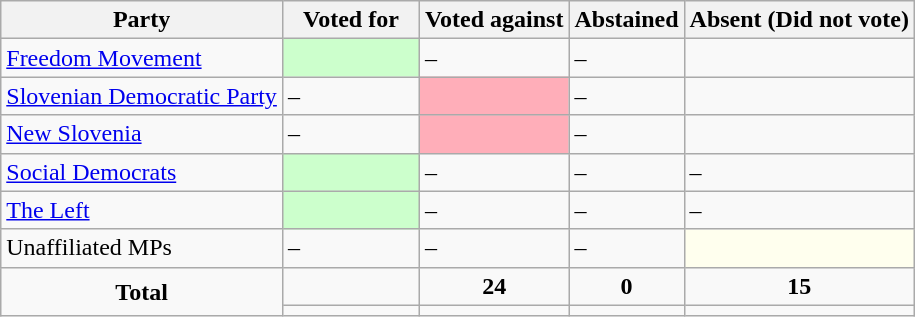<table class="wikitable">
<tr>
<th>Party</th>
<th style="width:15%;">Voted for</th>
<th>Voted against</th>
<th>Abstained</th>
<th>Absent (Did not vote)</th>
</tr>
<tr>
<td> <a href='#'>Freedom Movement</a></td>
<td style="background-color:#CCFFCC;"></td>
<td>–</td>
<td>–</td>
<td></td>
</tr>
<tr>
<td> <a href='#'>Slovenian Democratic Party</a></td>
<td>–</td>
<td style="background-color:#FFAEB9;"></td>
<td>–</td>
<td></td>
</tr>
<tr>
<td> <a href='#'>New Slovenia</a></td>
<td>–</td>
<td style="background-color:#FFAEB9;"></td>
<td>–</td>
<td></td>
</tr>
<tr>
<td> <a href='#'>Social Democrats</a></td>
<td style="background-color:#CCFFCC;"></td>
<td>–</td>
<td>–</td>
<td>–</td>
</tr>
<tr>
<td> <a href='#'>The Left</a></td>
<td style="background-color:#CCFFCC;"></td>
<td>–</td>
<td>–</td>
<td>–</td>
</tr>
<tr>
<td> Unaffiliated MPs</td>
<td>–</td>
<td>–</td>
<td>–</td>
<td style="background-color:#FFE;"></td>
</tr>
<tr>
<td style="text-align:center;" rowspan="2"><strong>Total</strong></td>
<td></td>
<td style="text-align:center;"><strong>24</strong></td>
<td style="text-align:center;"><strong>0</strong></td>
<td style="text-align:center;"><strong>15</strong></td>
</tr>
<tr>
<td style="text-align:center;"></td>
<td style="text-align:center;"></td>
<td style="text-align:center;"></td>
<td style="text-align:center;"></td>
</tr>
</table>
